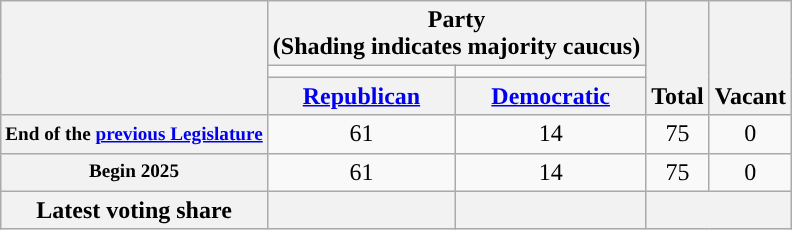<table class=wikitable style="text-align:center">
<tr style="vertical-align:bottom;">
<th rowspan="3"></th>
<th colspan=2>Party <div>(Shading indicates majority caucus)</div></th>
<th rowspan="3">Total</th>
<th rowspan="3">Vacant</th>
</tr>
<tr>
<td style="background-color:"></td>
<td style="background-color:"></td>
</tr>
<tr>
<th><a href='#'>Republican</a></th>
<th><a href='#'>Democratic</a></th>
</tr>
<tr>
<th nowrap="" style="font-size:80%">End of the <a href='#'>previous Legislature</a></th>
<td>61</td>
<td>14</td>
<td>75</td>
<td>0</td>
</tr>
<tr>
<th nowrap="" style="font-size:80%">Begin 2025</th>
<td>61</td>
<td>14</td>
<td>75</td>
<td>0</td>
</tr>
<tr>
<th>Latest voting share</th>
<th></th>
<th></th>
<th colspan=2></th>
</tr>
</table>
